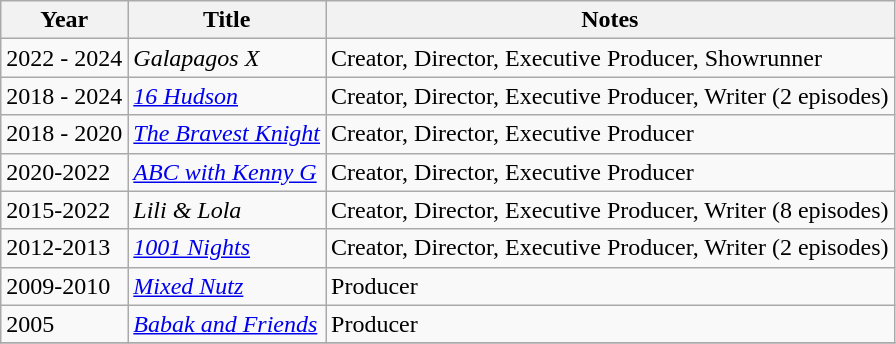<table class="wikitable sortable">
<tr>
<th>Year</th>
<th>Title</th>
<th>Notes</th>
</tr>
<tr>
<td>2022 - 2024</td>
<td><em>Galapagos X</em></td>
<td>Creator, Director, Executive Producer, Showrunner</td>
</tr>
<tr>
<td>2018 - 2024</td>
<td><em><a href='#'>16 Hudson</a></em></td>
<td>Creator, Director, Executive Producer, Writer (2 episodes)</td>
</tr>
<tr>
<td>2018 - 2020</td>
<td><em><a href='#'>The Bravest Knight</a></em></td>
<td>Creator, Director, Executive Producer</td>
</tr>
<tr>
<td>2020-2022</td>
<td><em><a href='#'>ABC with Kenny G</a></em></td>
<td>Creator, Director, Executive Producer</td>
</tr>
<tr>
<td>2015-2022</td>
<td><em>Lili & Lola</em></td>
<td>Creator, Director, Executive Producer, Writer (8 episodes)</td>
</tr>
<tr>
<td>2012-2013</td>
<td><em> <a href='#'>1001 Nights</a></em></td>
<td>Creator, Director, Executive Producer, Writer (2 episodes)</td>
</tr>
<tr>
<td>2009-2010</td>
<td><em><a href='#'>Mixed Nutz</a></em></td>
<td>Producer</td>
</tr>
<tr>
<td>2005</td>
<td><em><a href='#'>Babak and Friends</a></em></td>
<td>Producer</td>
</tr>
<tr>
</tr>
</table>
